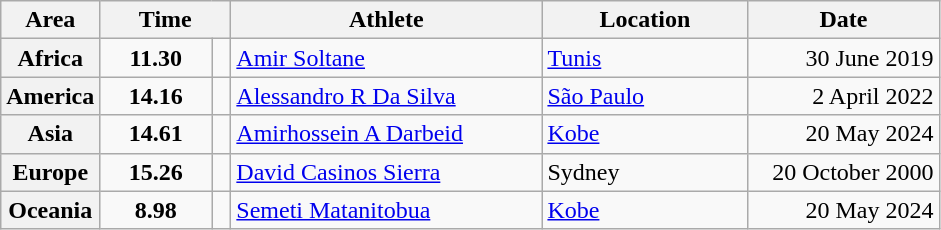<table class="wikitable">
<tr>
<th width="45">Area</th>
<th width="80" colspan="2">Time</th>
<th width="200">Athlete</th>
<th width="130">Location</th>
<th width="120">Date</th>
</tr>
<tr>
<th>Africa</th>
<td align=center><strong>11.30 </strong></td>
<td align=center></td>
<td> <a href='#'>Amir Soltane</a></td>
<td> <a href='#'>Tunis</a></td>
<td align=right>30 June 2019</td>
</tr>
<tr>
<th>America</th>
<td align=center><strong>14.16 </strong></td>
<td align=center></td>
<td> <a href='#'>Alessandro R Da Silva</a></td>
<td> <a href='#'>São Paulo</a></td>
<td align=right>2 April 2022</td>
</tr>
<tr>
<th>Asia</th>
<td align=center><strong>14.61 </strong></td>
<td align=center></td>
<td> <a href='#'>Amirhossein A Darbeid</a></td>
<td> <a href='#'>Kobe</a></td>
<td align=right>20 May 2024</td>
</tr>
<tr>
<th>Europe</th>
<td align="center"><strong>15.26</strong></td>
<td align="center"><strong></strong></td>
<td> <a href='#'>David Casinos Sierra</a></td>
<td> Sydney</td>
<td align="right">20 October 2000</td>
</tr>
<tr>
<th>Oceania</th>
<td align=center><strong>8.98 </strong></td>
<td align=center></td>
<td> <a href='#'>Semeti Matanitobua</a></td>
<td> <a href='#'>Kobe</a></td>
<td align=right>20 May 2024</td>
</tr>
</table>
